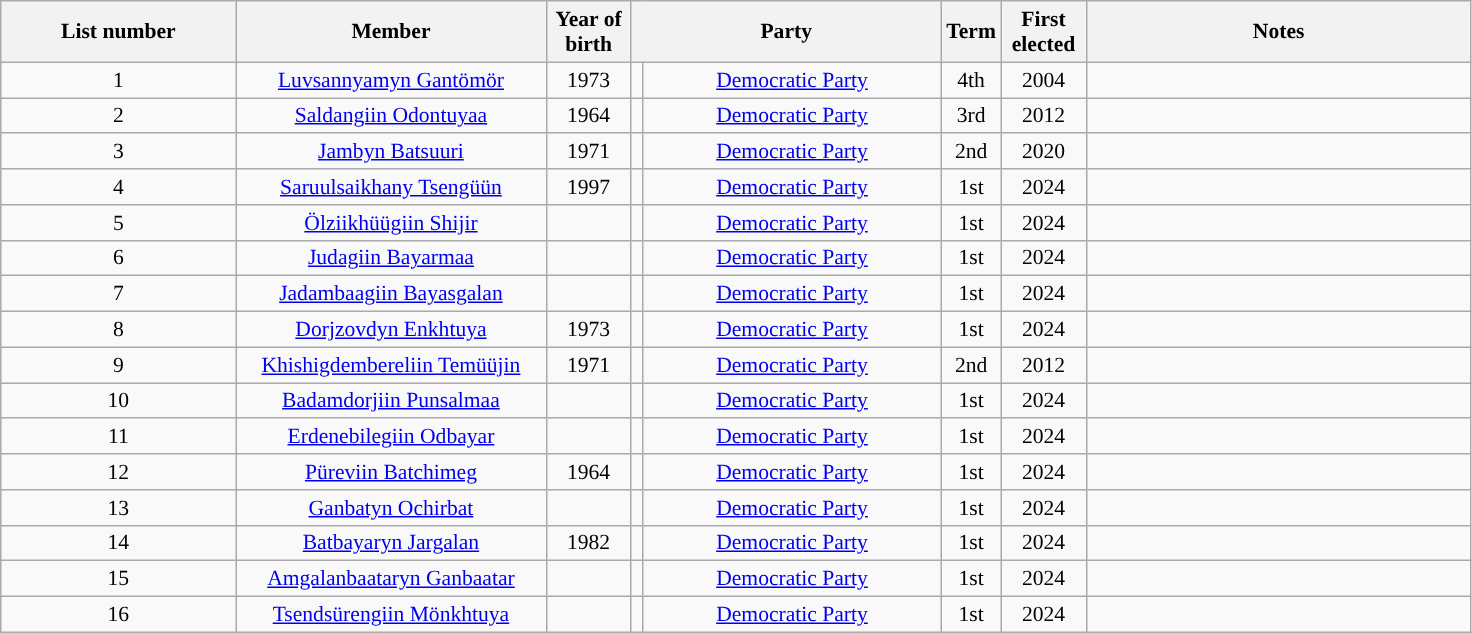<table class="wikitable sortable" style="font-size:90%; text-align:center">
<tr>
<th scope="col" style="width:150px;">List number</th>
<th scope="col" style="width:200px;">Member</th>
<th scope="col" style="width:50px;">Year of birth</th>
<th colspan="2" scope="col" style="width:200px;">Party</th>
<th scope="col" style="width:20px;">Term</th>
<th scope="col" style="width:50px;">First elected</th>
<th scope="col" style="width:250px;" class="unsortable">Notes</th>
</tr>
<tr>
<td>1</td>
<td><a href='#'>Luvsannyamyn Gantömör</a></td>
<td>1973</td>
<td scope="row" width="1" style="background-color:"></td>
<td><a href='#'>Democratic Party</a></td>
<td>4th</td>
<td>2004</td>
<td></td>
</tr>
<tr>
<td>2</td>
<td><a href='#'>Saldangiin Odontuyaa</a></td>
<td>1964</td>
<td scope="row" width="1" style="background-color:"></td>
<td><a href='#'>Democratic Party</a></td>
<td>3rd</td>
<td>2012</td>
<td></td>
</tr>
<tr>
<td>3</td>
<td><a href='#'>Jambyn Batsuuri</a></td>
<td>1971</td>
<td scope="row" width="1" style="background-color:"></td>
<td><a href='#'>Democratic Party</a></td>
<td>2nd</td>
<td>2020</td>
<td></td>
</tr>
<tr>
<td>4</td>
<td><a href='#'>Saruulsaikhany Tsengüün</a></td>
<td>1997</td>
<td scope="row" width="1" style="background-color:"></td>
<td><a href='#'>Democratic Party</a></td>
<td>1st</td>
<td>2024</td>
<td></td>
</tr>
<tr>
<td>5</td>
<td><a href='#'>Ölziikhüügiin Shijir</a></td>
<td></td>
<td scope="row" width="1" style="background-color:"></td>
<td><a href='#'>Democratic Party</a></td>
<td>1st</td>
<td>2024</td>
<td></td>
</tr>
<tr>
<td>6</td>
<td><a href='#'>Judagiin Bayarmaa</a></td>
<td></td>
<td scope="row" width="1" style="background-color:"></td>
<td><a href='#'>Democratic Party</a></td>
<td>1st</td>
<td>2024</td>
<td></td>
</tr>
<tr>
<td>7</td>
<td><a href='#'>Jadambaagiin Bayasgalan</a></td>
<td></td>
<td scope="row" width="1" style="background-color:"></td>
<td><a href='#'>Democratic Party</a></td>
<td>1st</td>
<td>2024</td>
<td></td>
</tr>
<tr>
<td>8</td>
<td><a href='#'>Dorjzovdyn Enkhtuya</a></td>
<td>1973</td>
<td scope="row" width="1" style="background-color:"></td>
<td><a href='#'>Democratic Party</a></td>
<td>1st</td>
<td>2024</td>
<td></td>
</tr>
<tr>
<td>9</td>
<td><a href='#'>Khishigdembereliin Temüüjin</a></td>
<td>1971</td>
<td scope="row" width="1" style="background-color:"></td>
<td><a href='#'>Democratic Party</a></td>
<td>2nd</td>
<td>2012</td>
<td></td>
</tr>
<tr>
<td>10</td>
<td><a href='#'>Badamdorjiin Punsalmaa</a></td>
<td></td>
<td scope="row" width="1" style="background-color:"></td>
<td><a href='#'>Democratic Party</a></td>
<td>1st</td>
<td>2024</td>
<td></td>
</tr>
<tr>
<td>11</td>
<td><a href='#'>Erdenebilegiin Odbayar</a></td>
<td></td>
<td scope="row" width="1" style="background-color:"></td>
<td><a href='#'>Democratic Party</a></td>
<td>1st</td>
<td>2024</td>
<td></td>
</tr>
<tr>
<td>12</td>
<td><a href='#'>Püreviin Batchimeg</a></td>
<td>1964</td>
<td scope="row" width="1" style="background-color:"></td>
<td><a href='#'>Democratic Party</a></td>
<td>1st</td>
<td>2024</td>
<td></td>
</tr>
<tr>
<td>13</td>
<td><a href='#'>Ganbatyn Ochirbat</a></td>
<td></td>
<td scope="row" width="1" style="background-color:"></td>
<td><a href='#'>Democratic Party</a></td>
<td>1st</td>
<td>2024</td>
<td></td>
</tr>
<tr>
<td>14</td>
<td><a href='#'>Batbayaryn Jargalan</a></td>
<td>1982</td>
<td scope="row" width="1" style="background-color:"></td>
<td><a href='#'>Democratic Party</a></td>
<td>1st</td>
<td>2024</td>
<td></td>
</tr>
<tr>
<td>15</td>
<td><a href='#'>Amgalanbaataryn Ganbaatar</a></td>
<td></td>
<td scope="row" width="1" style="background-color:"></td>
<td><a href='#'>Democratic Party</a></td>
<td>1st</td>
<td>2024</td>
<td></td>
</tr>
<tr>
<td>16</td>
<td><a href='#'>Tsendsürengiin Mönkhtuya</a></td>
<td></td>
<td scope="row" width="1" style="background-color:"></td>
<td><a href='#'>Democratic Party</a></td>
<td>1st</td>
<td>2024</td>
<td></td>
</tr>
</table>
